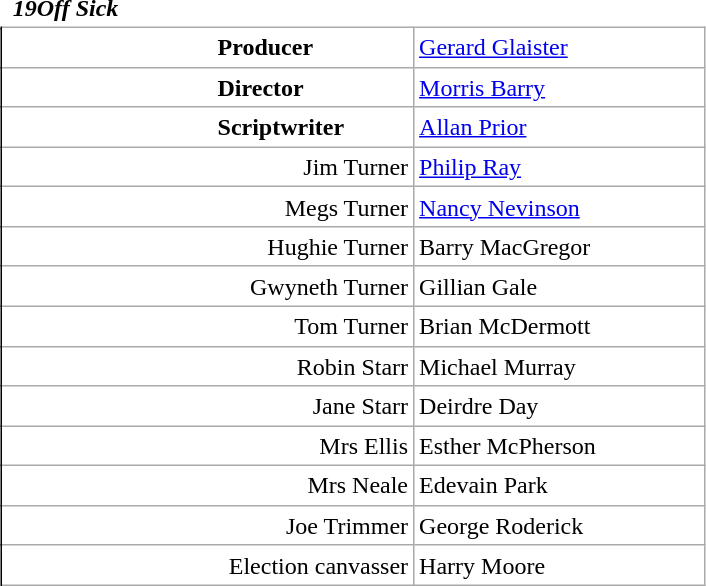<table class="wikitable mw-collapsible mw-collapsed" style="vertical-align:top;margin:auto 2em;line-height:1.2;min-width:33em;display: inline-table;background-color:inherit;border:none;">
<tr>
<td class=unsortable style="border:hidden;line-height:1.67;text-align:center;margin-left:-1em;padding-left:0.5em;min-width:1.0em;"></td>
<td class=unsortable style="border:none;padding-left:0.5em;text-align:left;min-width:16.5em;font-weight:700;font-style:italic;">19Off Sick</td>
<td class=unsortable style="border:none;text-align:right;font-weight:normal;font-family:Courier;font-size:95%;letter-spacing:-1pt;min-width:8.5em;padding-right:0.2em;"></td>
<td class=unsortable style="border:hidden;min-width:3.5em;padding-left:0;"></td>
<td class=unsortable style="border:hidden;min-width:3.5em;font-size:95%;"></td>
</tr>
<tr>
<td rowspan=100 style="border:none thin;border-right-style :solid;"></td>
</tr>
<tr>
<td style="text-align:left;padding-left:9.0em;font-weight:bold;">Producer</td>
<td colspan=2><a href='#'>Gerard Glaister</a></td>
</tr>
<tr>
<td style="text-align:left;padding-left:9.0em;font-weight:bold;">Director</td>
<td colspan=2><a href='#'>Morris Barry</a></td>
</tr>
<tr>
<td style="text-align:left;padding-left:9.0em;font-weight:bold;">Scriptwriter</td>
<td colspan=2><a href='#'>Allan Prior</a></td>
</tr>
<tr>
<td style="text-align:right;">Jim Turner</td>
<td colspan=2><a href='#'>Philip Ray</a></td>
</tr>
<tr>
<td style="text-align:right;">Megs Turner</td>
<td colspan=2><a href='#'>Nancy Nevinson</a></td>
</tr>
<tr>
<td style="text-align:right;">Hughie Turner</td>
<td colspan=2>Barry MacGregor</td>
</tr>
<tr>
<td style="text-align:right;">Gwyneth Turner</td>
<td colspan=2>Gillian Gale</td>
</tr>
<tr>
<td style="text-align:right;">Tom Turner</td>
<td colspan=2>Brian McDermott</td>
</tr>
<tr>
<td style="text-align:right;">Robin Starr</td>
<td colspan=2>Michael Murray</td>
</tr>
<tr>
<td style="text-align:right;">Jane Starr</td>
<td colspan=2>Deirdre Day</td>
</tr>
<tr>
<td style="text-align:right;">Mrs Ellis</td>
<td colspan=2>Esther McPherson</td>
</tr>
<tr>
<td style="text-align:right;">Mrs Neale</td>
<td colspan=2>Edevain Park</td>
</tr>
<tr>
<td style="text-align:right;">Joe Trimmer</td>
<td colspan=2>George Roderick</td>
</tr>
<tr>
<td style="text-align:right;">Election canvasser</td>
<td colspan=2>Harry Moore</td>
</tr>
</table>
